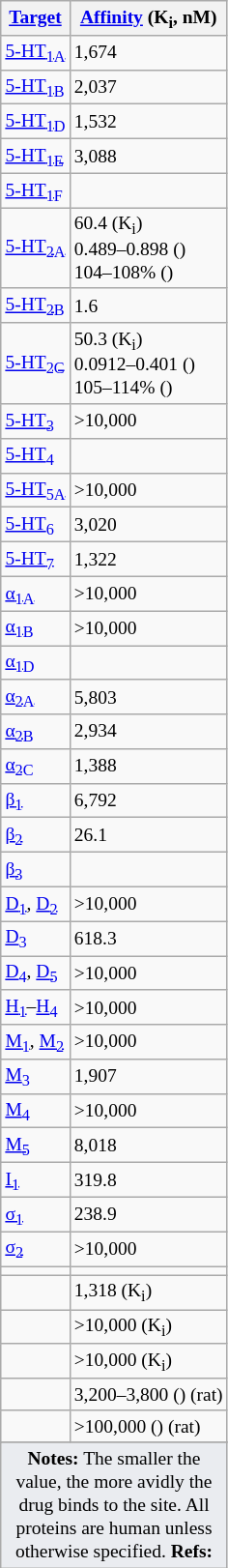<table class="wikitable floatleft" style="font-size:small;">
<tr>
<th><a href='#'>Target</a></th>
<th><a href='#'>Affinity</a> (K<sub>i</sub>, nM)</th>
</tr>
<tr>
<td><a href='#'>5-HT<sub>1A</sub></a></td>
<td>1,674</td>
</tr>
<tr>
<td><a href='#'>5-HT<sub>1B</sub></a></td>
<td>2,037</td>
</tr>
<tr>
<td><a href='#'>5-HT<sub>1D</sub></a></td>
<td>1,532</td>
</tr>
<tr>
<td><a href='#'>5-HT<sub>1E</sub></a></td>
<td>3,088</td>
</tr>
<tr>
<td><a href='#'>5-HT<sub>1F</sub></a></td>
<td></td>
</tr>
<tr>
<td><a href='#'>5-HT<sub>2A</sub></a></td>
<td>60.4 (K<sub>i</sub>)<br>0.489–0.898 ()<br>104–108% ()</td>
</tr>
<tr>
<td><a href='#'>5-HT<sub>2B</sub></a></td>
<td>1.6</td>
</tr>
<tr>
<td><a href='#'>5-HT<sub>2C</sub></a></td>
<td>50.3 (K<sub>i</sub>)<br>0.0912–0.401 ()<br>105–114% ()</td>
</tr>
<tr>
<td><a href='#'>5-HT<sub>3</sub></a></td>
<td>>10,000</td>
</tr>
<tr>
<td><a href='#'>5-HT<sub>4</sub></a></td>
<td></td>
</tr>
<tr>
<td><a href='#'>5-HT<sub>5A</sub></a></td>
<td>>10,000</td>
</tr>
<tr>
<td><a href='#'>5-HT<sub>6</sub></a></td>
<td>3,020</td>
</tr>
<tr>
<td><a href='#'>5-HT<sub>7</sub></a></td>
<td>1,322</td>
</tr>
<tr>
<td><a href='#'>α<sub>1A</sub></a></td>
<td>>10,000</td>
</tr>
<tr>
<td><a href='#'>α<sub>1B</sub></a></td>
<td>>10,000</td>
</tr>
<tr>
<td><a href='#'>α<sub>1D</sub></a></td>
<td></td>
</tr>
<tr>
<td><a href='#'>α<sub>2A</sub></a></td>
<td>5,803</td>
</tr>
<tr>
<td><a href='#'>α<sub>2B</sub></a></td>
<td>2,934</td>
</tr>
<tr>
<td><a href='#'>α<sub>2C</sub></a></td>
<td>1,388</td>
</tr>
<tr>
<td><a href='#'>β<sub>1</sub></a></td>
<td>6,792</td>
</tr>
<tr>
<td><a href='#'>β<sub>2</sub></a></td>
<td>26.1</td>
</tr>
<tr>
<td><a href='#'>β<sub>3</sub></a></td>
<td></td>
</tr>
<tr>
<td><a href='#'>D<sub>1</sub></a>, <a href='#'>D<sub>2</sub></a></td>
<td>>10,000</td>
</tr>
<tr>
<td><a href='#'>D<sub>3</sub></a></td>
<td>618.3</td>
</tr>
<tr>
<td><a href='#'>D<sub>4</sub></a>, <a href='#'>D<sub>5</sub></a></td>
<td>>10,000</td>
</tr>
<tr>
<td><a href='#'>H<sub>1</sub></a>–<a href='#'>H<sub>4</sub></a></td>
<td>>10,000</td>
</tr>
<tr>
<td><a href='#'>M<sub>1</sub></a>, <a href='#'>M<sub>2</sub></a></td>
<td>>10,000</td>
</tr>
<tr>
<td><a href='#'>M<sub>3</sub></a></td>
<td>1,907</td>
</tr>
<tr>
<td><a href='#'>M<sub>4</sub></a></td>
<td>>10,000</td>
</tr>
<tr>
<td><a href='#'>M<sub>5</sub></a></td>
<td>8,018</td>
</tr>
<tr>
<td><a href='#'>I<sub>1</sub></a></td>
<td>319.8</td>
</tr>
<tr>
<td><a href='#'>σ<sub>1</sub></a></td>
<td>238.9</td>
</tr>
<tr>
<td><a href='#'>σ<sub>2</sub></a></td>
<td>>10,000</td>
</tr>
<tr>
<td></td>
<td></td>
</tr>
<tr>
<td></td>
<td>1,318 (K<sub>i</sub>)</td>
</tr>
<tr>
<td></td>
<td>>10,000 (K<sub>i</sub>)</td>
</tr>
<tr>
<td></td>
<td>>10,000 (K<sub>i</sub>)</td>
</tr>
<tr>
<td></td>
<td>3,200–3,800 () (rat)</td>
</tr>
<tr>
<td></td>
<td>>100,000 () (rat)</td>
</tr>
<tr>
</tr>
<tr class="sortbottom">
<td colspan="2" style="width: 1px; background-color:#eaecf0; text-align: center;"><strong>Notes:</strong> The smaller the value, the more avidly the drug binds to the site. All proteins are human unless otherwise specified. <strong>Refs:</strong> </td>
</tr>
</table>
